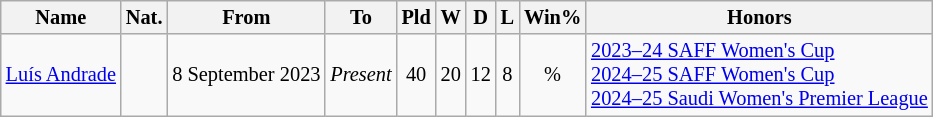<table class="wikitable" style="font-size:85%;text-align:center">
<tr>
<th>Name</th>
<th>Nat.</th>
<th>From</th>
<th>To</th>
<th>Pld</th>
<th>W</th>
<th>D</th>
<th>L</th>
<th>Win%</th>
<th>Honors</th>
</tr>
<tr>
<td align=left><a href='#'>Luís Andrade</a></td>
<td></td>
<td align=left>8 September 2023</td>
<td align=left><em>Present</em></td>
<td>40</td>
<td>20</td>
<td>12</td>
<td>8</td>
<td>%</td>
<td align=left> <a href='#'>2023–24 SAFF Women's Cup</a><br> <a href='#'>2024–25 SAFF Women's Cup</a><br> <a href='#'>2024–25 Saudi Women's Premier League</a></td>
</tr>
</table>
